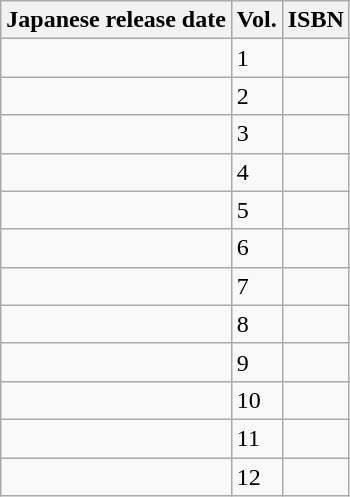<table class="wikitable">
<tr>
<th>Japanese release date</th>
<th>Vol.</th>
<th>ISBN</th>
</tr>
<tr>
<td></td>
<td>1</td>
<td></td>
</tr>
<tr>
<td></td>
<td>2</td>
<td></td>
</tr>
<tr>
<td></td>
<td>3</td>
<td></td>
</tr>
<tr>
<td></td>
<td>4</td>
<td></td>
</tr>
<tr>
<td></td>
<td>5</td>
<td></td>
</tr>
<tr>
<td></td>
<td>6</td>
<td></td>
</tr>
<tr>
<td></td>
<td>7</td>
<td></td>
</tr>
<tr>
<td></td>
<td>8</td>
<td></td>
</tr>
<tr>
<td></td>
<td>9</td>
<td></td>
</tr>
<tr>
<td></td>
<td>10</td>
<td></td>
</tr>
<tr>
<td></td>
<td>11</td>
<td></td>
</tr>
<tr>
<td></td>
<td>12</td>
<td></td>
</tr>
</table>
